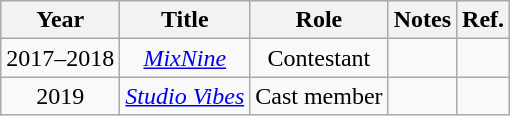<table class="wikitable plainrowheaders" style="text-align:center;">
<tr>
<th>Year</th>
<th>Title</th>
<th>Role</th>
<th>Notes</th>
<th>Ref.</th>
</tr>
<tr>
<td>2017–2018</td>
<td><em><a href='#'>MixNine</a></em></td>
<td>Contestant</td>
<td></td>
<td></td>
</tr>
<tr>
<td>2019</td>
<td><em><a href='#'>Studio Vibes</a></em></td>
<td>Cast member</td>
<td></td>
<td></td>
</tr>
</table>
